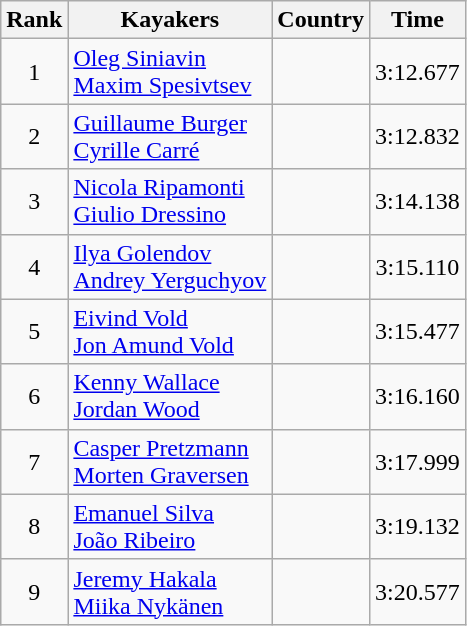<table class="wikitable" style="text-align:center">
<tr>
<th>Rank</th>
<th>Kayakers</th>
<th>Country</th>
<th>Time</th>
</tr>
<tr>
<td>1</td>
<td align="left"><a href='#'>Oleg Siniavin</a><br><a href='#'>Maxim Spesivtsev</a></td>
<td align="left"></td>
<td>3:12.677</td>
</tr>
<tr>
<td>2</td>
<td align="left"><a href='#'>Guillaume Burger</a><br><a href='#'>Cyrille Carré</a></td>
<td align="left"></td>
<td>3:12.832</td>
</tr>
<tr>
<td>3</td>
<td align="left"><a href='#'>Nicola Ripamonti</a><br><a href='#'>Giulio Dressino</a></td>
<td align="left"></td>
<td>3:14.138</td>
</tr>
<tr>
<td>4</td>
<td align="left"><a href='#'>Ilya Golendov</a><br><a href='#'>Andrey Yerguchyov</a></td>
<td align="left"></td>
<td>3:15.110</td>
</tr>
<tr>
<td>5</td>
<td align="left"><a href='#'>Eivind Vold</a><br><a href='#'>Jon Amund Vold</a></td>
<td align="left"></td>
<td>3:15.477</td>
</tr>
<tr>
<td>6</td>
<td align="left"><a href='#'>Kenny Wallace</a><br><a href='#'>Jordan Wood</a></td>
<td align="left"></td>
<td>3:16.160</td>
</tr>
<tr>
<td>7</td>
<td align="left"><a href='#'>Casper Pretzmann</a><br><a href='#'>Morten Graversen</a></td>
<td align="left"></td>
<td>3:17.999</td>
</tr>
<tr>
<td>8</td>
<td align="left"><a href='#'>Emanuel Silva</a><br><a href='#'>João Ribeiro</a></td>
<td align="left"></td>
<td>3:19.132</td>
</tr>
<tr>
<td>9</td>
<td align="left"><a href='#'>Jeremy Hakala</a><br><a href='#'>Miika Nykänen</a></td>
<td align="left"></td>
<td>3:20.577</td>
</tr>
</table>
